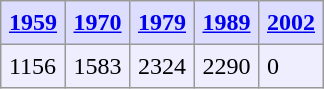<table align="center" rules="all" cellspacing="0" cellpadding="5" style="border: 1px solid #999">
<tr bgcolor="#DDDDFF">
<th><a href='#'>1959</a></th>
<th><a href='#'>1970</a></th>
<th><a href='#'>1979</a></th>
<th><a href='#'>1989</a></th>
<th><a href='#'>2002</a></th>
</tr>
<tr bgcolor="#EEEEFF">
<td>1156</td>
<td>1583</td>
<td>2324</td>
<td>2290</td>
<td>0</td>
</tr>
</table>
